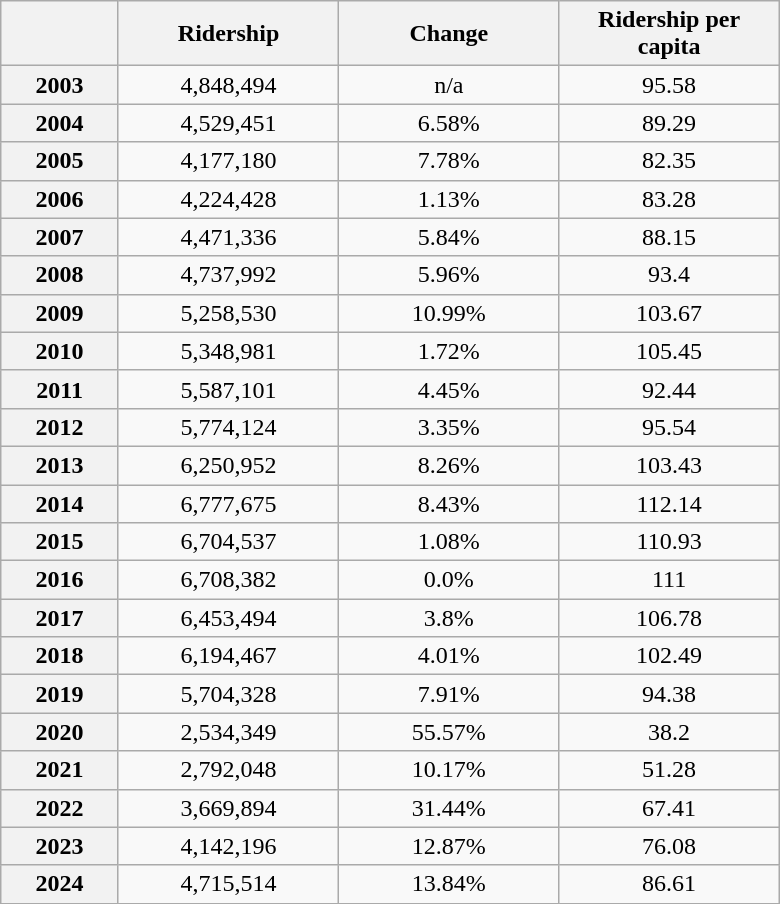<table class="wikitable"  style="text-align:center; width:520px; margin:auto;">
<tr>
<th style="width:50px"></th>
<th style="width:100px">Ridership</th>
<th style="width:100px">Change</th>
<th style="width:100px">Ridership per capita</th>
</tr>
<tr>
<th>2003</th>
<td>4,848,494</td>
<td>n/a</td>
<td>95.58</td>
</tr>
<tr>
<th>2004</th>
<td>4,529,451</td>
<td>6.58%</td>
<td>89.29</td>
</tr>
<tr>
<th>2005</th>
<td>4,177,180</td>
<td>7.78%</td>
<td>82.35</td>
</tr>
<tr>
<th>2006</th>
<td>4,224,428</td>
<td>1.13%</td>
<td>83.28</td>
</tr>
<tr>
<th>2007</th>
<td>4,471,336</td>
<td>5.84%</td>
<td>88.15</td>
</tr>
<tr>
<th>2008</th>
<td>4,737,992</td>
<td>5.96%</td>
<td>93.4</td>
</tr>
<tr>
<th>2009</th>
<td>5,258,530</td>
<td>10.99%</td>
<td>103.67</td>
</tr>
<tr>
<th>2010</th>
<td>5,348,981</td>
<td>1.72%</td>
<td>105.45</td>
</tr>
<tr>
<th>2011</th>
<td>5,587,101</td>
<td>4.45%</td>
<td>92.44</td>
</tr>
<tr>
<th>2012</th>
<td>5,774,124</td>
<td>3.35%</td>
<td>95.54</td>
</tr>
<tr>
<th>2013</th>
<td>6,250,952</td>
<td>8.26%</td>
<td>103.43</td>
</tr>
<tr>
<th>2014</th>
<td>6,777,675</td>
<td>8.43%</td>
<td>112.14</td>
</tr>
<tr>
<th>2015</th>
<td>6,704,537</td>
<td>1.08%</td>
<td>110.93</td>
</tr>
<tr>
<th>2016</th>
<td>6,708,382</td>
<td>0.0%</td>
<td>111</td>
</tr>
<tr>
<th>2017</th>
<td>6,453,494</td>
<td>3.8%</td>
<td>106.78</td>
</tr>
<tr>
<th>2018</th>
<td>6,194,467</td>
<td>4.01%</td>
<td>102.49</td>
</tr>
<tr>
<th>2019</th>
<td>5,704,328</td>
<td>7.91%</td>
<td>94.38</td>
</tr>
<tr>
<th>2020</th>
<td>2,534,349</td>
<td>55.57%</td>
<td>38.2</td>
</tr>
<tr>
<th>2021</th>
<td>2,792,048</td>
<td>10.17%</td>
<td>51.28</td>
</tr>
<tr>
<th>2022</th>
<td>3,669,894</td>
<td>31.44%</td>
<td>67.41</td>
</tr>
<tr>
<th>2023</th>
<td>4,142,196</td>
<td>12.87%</td>
<td>76.08</td>
</tr>
<tr>
<th>2024</th>
<td>4,715,514</td>
<td>13.84%</td>
<td>86.61</td>
</tr>
<tr>
</tr>
</table>
